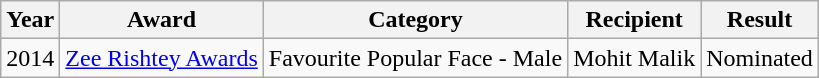<table class="wikitable">
<tr>
<th>Year</th>
<th>Award</th>
<th>Category</th>
<th>Recipient</th>
<th>Result</th>
</tr>
<tr>
<td>2014</td>
<td><a href='#'>Zee Rishtey Awards</a></td>
<td>Favourite Popular Face - Male</td>
<td>Mohit Malik</td>
<td>Nominated</td>
</tr>
</table>
